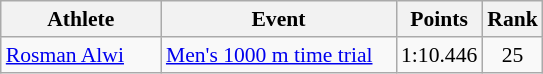<table class=wikitable style="font-size:90%">
<tr>
<th width=100>Athlete</th>
<th width=150>Event</th>
<th>Points</th>
<th>Rank</th>
</tr>
<tr align=center>
<td align=left><a href='#'>Rosman Alwi</a></td>
<td align=left><a href='#'>Men's 1000 m time trial</a></td>
<td>1:10.446</td>
<td>25</td>
</tr>
</table>
